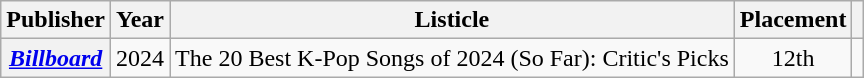<table class="wikitable plainrowheaders sortable" style="text-align:center">
<tr>
<th scope="col">Publisher</th>
<th scope="col">Year</th>
<th scope="col">Listicle</th>
<th scope="col">Placement</th>
<th scope="col" class="unsortable"></th>
</tr>
<tr>
<th scope="row"><em><a href='#'>Billboard</a></em></th>
<td>2024</td>
<td style="text-align:left">The 20 Best K-Pop Songs of 2024 (So Far): Critic's Picks</td>
<td>12th</td>
<td></td>
</tr>
</table>
